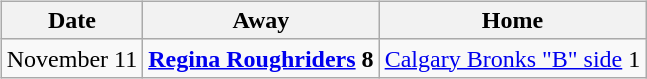<table cellspacing="10">
<tr>
<td valign="top"><br><table class="wikitable">
<tr>
<th>Date</th>
<th>Away</th>
<th>Home</th>
</tr>
<tr>
<td>November 11</td>
<td><strong><a href='#'>Regina Roughriders</a> 8</strong></td>
<td><a href='#'>Calgary Bronks "B" side</a> 1</td>
</tr>
</table>
</td>
</tr>
</table>
